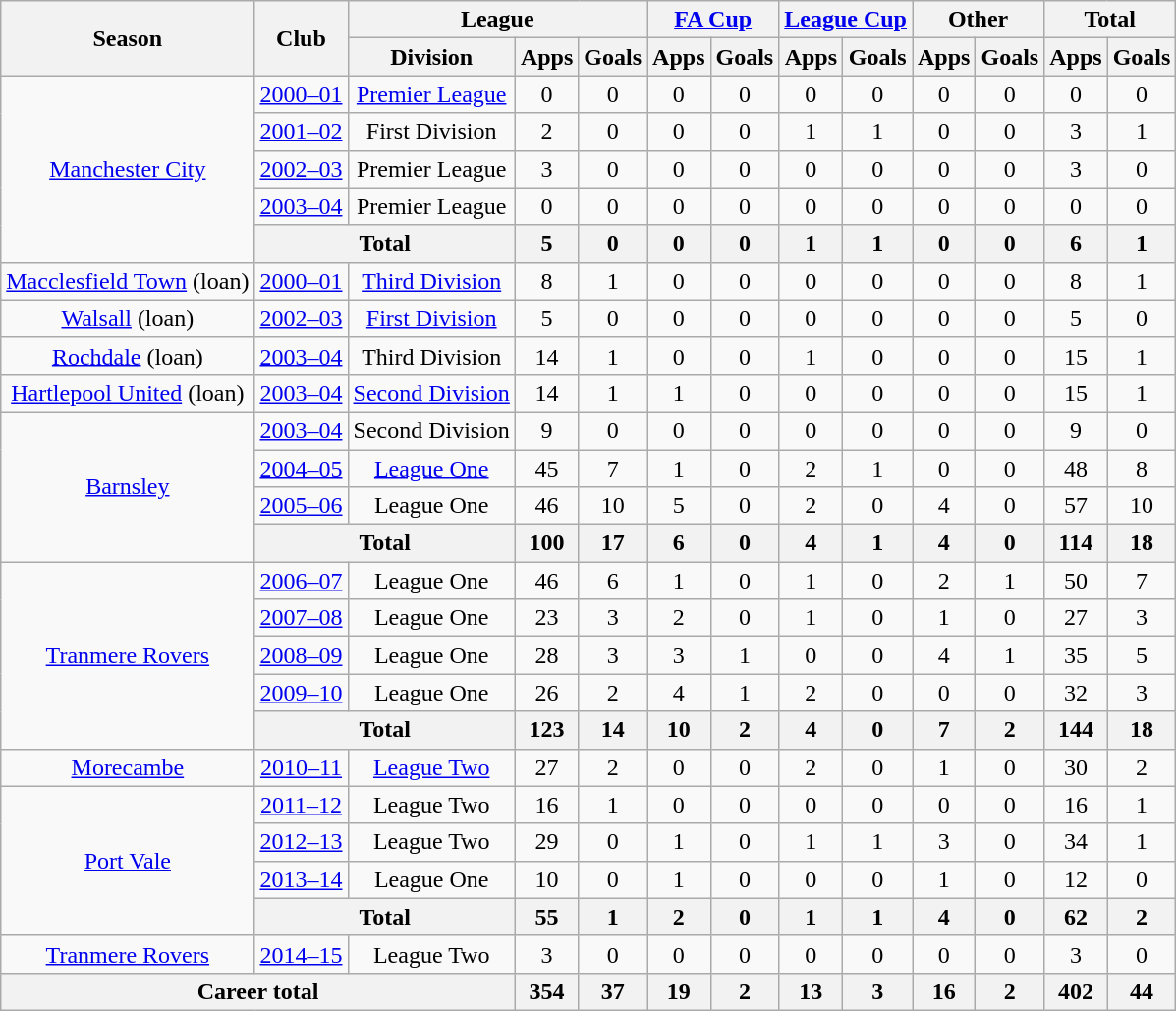<table class="wikitable" style="text-align:center">
<tr>
<th rowspan="2">Season</th>
<th rowspan="2">Club</th>
<th colspan="3">League</th>
<th colspan="2"><a href='#'>FA Cup</a></th>
<th colspan="2"><a href='#'>League Cup</a></th>
<th colspan="2">Other</th>
<th colspan="2">Total</th>
</tr>
<tr>
<th>Division</th>
<th>Apps</th>
<th>Goals</th>
<th>Apps</th>
<th>Goals</th>
<th>Apps</th>
<th>Goals</th>
<th>Apps</th>
<th>Goals</th>
<th>Apps</th>
<th>Goals</th>
</tr>
<tr>
<td rowspan="5"><a href='#'>Manchester City</a></td>
<td><a href='#'>2000–01</a></td>
<td><a href='#'>Premier League</a></td>
<td>0</td>
<td>0</td>
<td>0</td>
<td>0</td>
<td>0</td>
<td>0</td>
<td>0</td>
<td>0</td>
<td>0</td>
<td>0</td>
</tr>
<tr>
<td><a href='#'>2001–02</a></td>
<td>First Division</td>
<td>2</td>
<td>0</td>
<td>0</td>
<td>0</td>
<td>1</td>
<td>1</td>
<td>0</td>
<td>0</td>
<td>3</td>
<td>1</td>
</tr>
<tr>
<td><a href='#'>2002–03</a></td>
<td>Premier League</td>
<td>3</td>
<td>0</td>
<td>0</td>
<td>0</td>
<td>0</td>
<td>0</td>
<td>0</td>
<td>0</td>
<td>3</td>
<td>0</td>
</tr>
<tr>
<td><a href='#'>2003–04</a></td>
<td>Premier League</td>
<td>0</td>
<td>0</td>
<td>0</td>
<td>0</td>
<td>0</td>
<td>0</td>
<td>0</td>
<td>0</td>
<td>0</td>
<td>0</td>
</tr>
<tr>
<th colspan="2">Total</th>
<th>5</th>
<th>0</th>
<th>0</th>
<th>0</th>
<th>1</th>
<th>1</th>
<th>0</th>
<th>0</th>
<th>6</th>
<th>1</th>
</tr>
<tr>
<td><a href='#'>Macclesfield Town</a> (loan)</td>
<td><a href='#'>2000–01</a></td>
<td><a href='#'>Third Division</a></td>
<td>8</td>
<td>1</td>
<td>0</td>
<td>0</td>
<td>0</td>
<td>0</td>
<td>0</td>
<td>0</td>
<td>8</td>
<td>1</td>
</tr>
<tr>
<td><a href='#'>Walsall</a> (loan)</td>
<td><a href='#'>2002–03</a></td>
<td><a href='#'>First Division</a></td>
<td>5</td>
<td>0</td>
<td>0</td>
<td>0</td>
<td>0</td>
<td>0</td>
<td>0</td>
<td>0</td>
<td>5</td>
<td>0</td>
</tr>
<tr>
<td><a href='#'>Rochdale</a> (loan)</td>
<td><a href='#'>2003–04</a></td>
<td>Third Division</td>
<td>14</td>
<td>1</td>
<td>0</td>
<td>0</td>
<td>1</td>
<td>0</td>
<td>0</td>
<td>0</td>
<td>15</td>
<td>1</td>
</tr>
<tr>
<td><a href='#'>Hartlepool United</a> (loan)</td>
<td><a href='#'>2003–04</a></td>
<td><a href='#'>Second Division</a></td>
<td>14</td>
<td>1</td>
<td>1</td>
<td>0</td>
<td>0</td>
<td>0</td>
<td>0</td>
<td>0</td>
<td>15</td>
<td>1</td>
</tr>
<tr>
<td rowspan="4"><a href='#'>Barnsley</a></td>
<td><a href='#'>2003–04</a></td>
<td>Second Division</td>
<td>9</td>
<td>0</td>
<td>0</td>
<td>0</td>
<td>0</td>
<td>0</td>
<td>0</td>
<td>0</td>
<td>9</td>
<td>0</td>
</tr>
<tr>
<td><a href='#'>2004–05</a></td>
<td><a href='#'>League One</a></td>
<td>45</td>
<td>7</td>
<td>1</td>
<td>0</td>
<td>2</td>
<td>1</td>
<td>0</td>
<td>0</td>
<td>48</td>
<td>8</td>
</tr>
<tr>
<td><a href='#'>2005–06</a></td>
<td>League One</td>
<td>46</td>
<td>10</td>
<td>5</td>
<td>0</td>
<td>2</td>
<td>0</td>
<td>4</td>
<td>0</td>
<td>57</td>
<td>10</td>
</tr>
<tr>
<th colspan="2">Total</th>
<th>100</th>
<th>17</th>
<th>6</th>
<th>0</th>
<th>4</th>
<th>1</th>
<th>4</th>
<th>0</th>
<th>114</th>
<th>18</th>
</tr>
<tr>
<td rowspan="5"><a href='#'>Tranmere Rovers</a></td>
<td><a href='#'>2006–07</a></td>
<td>League One</td>
<td>46</td>
<td>6</td>
<td>1</td>
<td>0</td>
<td>1</td>
<td>0</td>
<td>2</td>
<td>1</td>
<td>50</td>
<td>7</td>
</tr>
<tr>
<td><a href='#'>2007–08</a></td>
<td>League One</td>
<td>23</td>
<td>3</td>
<td>2</td>
<td>0</td>
<td>1</td>
<td>0</td>
<td>1</td>
<td>0</td>
<td>27</td>
<td>3</td>
</tr>
<tr>
<td><a href='#'>2008–09</a></td>
<td>League One</td>
<td>28</td>
<td>3</td>
<td>3</td>
<td>1</td>
<td>0</td>
<td>0</td>
<td>4</td>
<td>1</td>
<td>35</td>
<td>5</td>
</tr>
<tr>
<td><a href='#'>2009–10</a></td>
<td>League One</td>
<td>26</td>
<td>2</td>
<td>4</td>
<td>1</td>
<td>2</td>
<td>0</td>
<td>0</td>
<td>0</td>
<td>32</td>
<td>3</td>
</tr>
<tr>
<th colspan="2">Total</th>
<th>123</th>
<th>14</th>
<th>10</th>
<th>2</th>
<th>4</th>
<th>0</th>
<th>7</th>
<th>2</th>
<th>144</th>
<th>18</th>
</tr>
<tr>
<td><a href='#'>Morecambe</a></td>
<td><a href='#'>2010–11</a></td>
<td><a href='#'>League Two</a></td>
<td>27</td>
<td>2</td>
<td>0</td>
<td>0</td>
<td>2</td>
<td>0</td>
<td>1</td>
<td>0</td>
<td>30</td>
<td>2</td>
</tr>
<tr>
<td rowspan="4"><a href='#'>Port Vale</a></td>
<td><a href='#'>2011–12</a></td>
<td>League Two</td>
<td>16</td>
<td>1</td>
<td>0</td>
<td>0</td>
<td>0</td>
<td>0</td>
<td>0</td>
<td>0</td>
<td>16</td>
<td>1</td>
</tr>
<tr>
<td><a href='#'>2012–13</a></td>
<td>League Two</td>
<td>29</td>
<td>0</td>
<td>1</td>
<td>0</td>
<td>1</td>
<td>1</td>
<td>3</td>
<td>0</td>
<td>34</td>
<td>1</td>
</tr>
<tr>
<td><a href='#'>2013–14</a></td>
<td>League One</td>
<td>10</td>
<td>0</td>
<td>1</td>
<td>0</td>
<td>0</td>
<td>0</td>
<td>1</td>
<td>0</td>
<td>12</td>
<td>0</td>
</tr>
<tr>
<th colspan="2">Total</th>
<th>55</th>
<th>1</th>
<th>2</th>
<th>0</th>
<th>1</th>
<th>1</th>
<th>4</th>
<th>0</th>
<th>62</th>
<th>2</th>
</tr>
<tr>
<td><a href='#'>Tranmere Rovers</a></td>
<td><a href='#'>2014–15</a></td>
<td>League Two</td>
<td>3</td>
<td>0</td>
<td>0</td>
<td>0</td>
<td>0</td>
<td>0</td>
<td>0</td>
<td>0</td>
<td>3</td>
<td>0</td>
</tr>
<tr>
<th colspan="3">Career total</th>
<th>354</th>
<th>37</th>
<th>19</th>
<th>2</th>
<th>13</th>
<th>3</th>
<th>16</th>
<th>2</th>
<th>402</th>
<th>44</th>
</tr>
</table>
